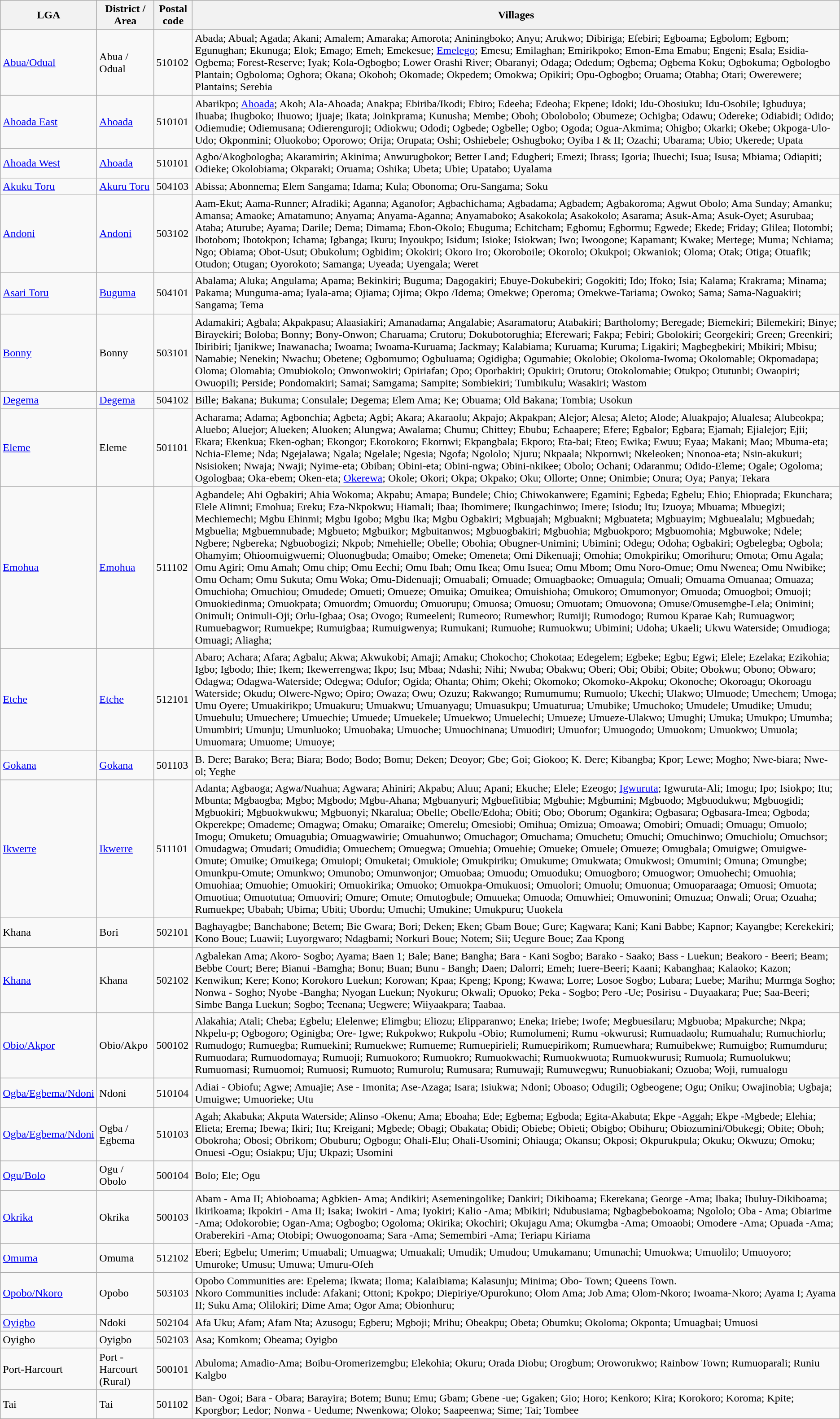<table class="wikitable sortable">
<tr>
<th>LGA</th>
<th>District / Area</th>
<th>Postal code</th>
<th>Villages</th>
</tr>
<tr>
<td><a href='#'>Abua/Odual</a></td>
<td>Abua / Odual</td>
<td>510102</td>
<td>Abada; Abual; Agada; Akani; Amalem; Amaraka; Amorota; Aniningboko; Anyu; Arukwo; Dibiriga; Efebiri; Egboama; Egbolom; Egbom; Egunughan; Ekunuga; Elok; Emago; Emeh; Emekesue; <a href='#'>Emelego</a>; Emesu; Emilaghan; Emirikpoko; Emon-Ema Emabu; Engeni; Esala; Esidia-Ogbema; Forest-Reserve; Iyak; Kola-Ogbogbo; Lower Orashi River; Obaranyi; Odaga; Odedum; Ogbema; Ogbema Koku; Ogbokuma; Ogbologbo Plantain; Ogboloma; Oghora; Okana; Okoboh; Okomade; Okpedem; Omokwa; Opikiri; Opu-Ogbogbo; Oruama; Otabha; Otari; Owerewere; Plantains; Serebia</td>
</tr>
<tr>
<td><a href='#'>Ahoada East</a></td>
<td><a href='#'>Ahoada</a></td>
<td>510101</td>
<td>Abarikpo; <a href='#'>Ahoada</a>; Akoh; Ala-Ahoada; Anakpa; Ebiriba/Ikodi; Ebiro; Edeeha; Edeoha; Ekpene; Idoki; Idu-Obosiuku; Idu-Osobile; Igbuduya; Ihuaba; Ihugboko; Ihuowo; Ijuaje; Ikata; Joinkprama; Kunusha; Membe; Oboh; Obolobolo; Obumeze; Ochigba; Odawu; Odereke; Odiabidi; Odido; Odiemudie; Odiemusana; Odierenguroji; Odiokwu; Ododi; Ogbede; Ogbelle; Ogbo; Ogoda; Ogua-Akmima; Ohigbo; Okarki; Okebe; Okpoga-Ulo-Udo; Okponmini; Oluokobo; Oporowo; Orija; Orupata; Oshi; Oshiebele; Oshugboko; Oyiba I & II; Ozachi; Ubarama; Ubio; Ukerede; Upata</td>
</tr>
<tr>
<td><a href='#'>Ahoada West</a></td>
<td><a href='#'>Ahoada</a></td>
<td>510101</td>
<td>Agbo/Akogbologba; Akaramirin; Akinima; Anwurugbokor; Better Land; Edugberi; Emezi; Ibrass; Igoria; Ihuechi; Isua; Isusa; Mbiama; Odiapiti; Odieke; Okolobiama; Okparaki; Oruama; Oshika; Ubeta; Ubie; Upatabo; Uyalama</td>
</tr>
<tr>
<td><a href='#'>Akuku Toru</a></td>
<td><a href='#'>Akuru Toru</a></td>
<td>504103</td>
<td>Abissa; Abonnema; Elem Sangama; Idama; Kula; Obonoma; Oru-Sangama; Soku</td>
</tr>
<tr>
<td><a href='#'>Andoni</a></td>
<td><a href='#'>Andoni</a></td>
<td>503102</td>
<td>Aam-Ekut; Aama-Runner; Afradiki; Aganna; Aganofor; Agbachichama; Agbadama; Agbadem; Agbakoroma; Agwut Obolo; Ama Sunday; Amanku; Amansa; Amaoke; Amatamuno; Anyama; Anyama-Aganna; Anyamaboko; Asakokola; Asakokolo; Asarama; Asuk-Ama; Asuk-Oyet; Asurubaa; Ataba; Aturube; Ayama; Darile; Dema; Dimama; Ebon-Okolo; Ebuguma; Echitcham; Egbomu; Egbormu; Egwede; Ekede; Friday; Glilea; Ilotombi; Ibotobom; Ibotokpon; Ichama; Igbanga; Ikuru; Inyoukpo; Isidum; Isioke; Isiokwan; Iwo; Iwoogone; Kapamant; Kwake; Mertege; Muma; Nchiama; Ngo; Obiama; Obot-Usut; Obukolum; Ogbidim; Okokiri; Okoro Iro; Okoroboile; Okorolo; Okukpoi; Okwaniok; Oloma; Otak; Otiga; Otuafik; Otudon; Otugan; Oyorokoto; Samanga; Uyeada; Uyengala; Weret</td>
</tr>
<tr>
<td><a href='#'>Asari Toru</a></td>
<td><a href='#'>Buguma</a></td>
<td>504101</td>
<td>Abalama; Aluka; Angulama; Apama; Bekinkiri; Buguma; Dagogakiri; Ebuye-Dokubekiri; Gogokiti; Ido; Ifoko; Isia; Kalama; Krakrama; Minama; Pakama; Munguma-ama; Iyala-ama; Ojiama; Ojima; Okpo /Idema; Omekwe; Operoma; Omekwe-Tariama; Owoko; Sama; Sama-Naguakiri; Sangama; Tema</td>
</tr>
<tr>
<td><a href='#'>Bonny</a></td>
<td>Bonny</td>
<td>503101</td>
<td>Adamakiri; Agbala; Akpakpasu; Alaasiakiri; Amanadama; Angalabie; Asaramatoru; Atabakiri; Bartholomy; Beregade; Biemekiri; Bilemekiri; Binye; Birayekiri; Boloba; Bonny; Bony-Onwon; Charuama; Crutoru; Dokubotorughia; Eferewari; Fakpa; Febiri; Gbolokiri; Georgekiri; Green; Greenkiri; Ibiribiri; Ijanikwe; Inawanacha; Iwoama; Iwoama-Kuruama; Jackmay; Kalabiama; Kuruama; Kuruma; Ligakiri; Magbegbekiri; Mbikiri; Mbisu; Namabie; Nenekin; Nwachu; Obetene; Ogbomumo; Ogbuluama; Ogidigba; Ogumabie; Okolobie; Okoloma-Iwoma; Okolomable; Okpomadapa; Oloma; Olomabia; Omubiokolo; Onwonwokiri; Opiriafan; Opo; Oporbakiri; Opukiri; Orutoru; Otokolomabie; Otukpo; Otutunbi; Owaopiri; Owuopili; Perside; Pondomakiri; Samai; Samgama; Sampite; Sombiekiri; Tumbikulu; Wasakiri; Wastom</td>
</tr>
<tr>
<td><a href='#'>Degema</a></td>
<td><a href='#'>Degema</a></td>
<td>504102</td>
<td>Bille; Bakana; Bukuma; Consulale; Degema; Elem Ama; Ke; Obuama; Old Bakana; Tombia; Usokun</td>
</tr>
<tr>
<td><a href='#'>Eleme</a></td>
<td>Eleme</td>
<td>501101</td>
<td>Acharama; Adama; Agbonchia; Agbeta; Agbi; Akara; Akaraolu; Akpajo; Akpakpan; Alejor; Alesa; Aleto; Alode; Aluakpajo; Alualesa; Alubeokpa; Aluebo; Aluejor; Alueken; Aluoken; Alungwa; Awalama; Chumu; Chittey; Ebubu; Echaapere; Efere; Egbalor; Egbara; Ejamah; Ejialejor; Ejii; Ekara; Ekenkua; Eken-ogban; Ekongor; Ekorokoro; Ekornwi; Ekpangbala; Ekporo; Eta-bai; Eteo; Ewika; Ewuu; Eyaa; Makani; Mao; Mbuma-eta; Nchia-Eleme; Nda; Ngejalawa; Ngala; Ngelale; Ngesia; Ngofa; Ngololo; Njuru; Nkpaala; Nkpornwi; Nkeleoken; Nnonoa-eta; Nsin-akukuri; Nsisioken; Nwaja; Nwaji; Nyime-eta; Obiban; Obini-eta; Obini-ngwa; Obini-nkikee; Obolo; Ochani; Odaranmu; Odido-Eleme; Ogale; Ogoloma; Ogologbaa; Oka-ebem; Oken-eta; <a href='#'>Okerewa</a>; Okole; Okori; Okpa; Okpako; Oku; Ollorte; Onne; Onimbie; Onura; Oya; Panya; Tekara</td>
</tr>
<tr>
<td><a href='#'>Emohua</a></td>
<td><a href='#'>Emohua</a></td>
<td>511102</td>
<td>Agbandele; Ahi Ogbakiri; Ahia Wokoma; Akpabu; Amapa; Bundele; Chio; Chiwokanwere; Egamini; Egbeda; Egbelu; Ehio; Ehioprada; Ekunchara; Elele Alimni; Emohua; Ereku; Eza-Nkpokwu; Hiamali; Ibaa; Ibomimere; Ikungachinwo; Imere; Isiodu; Itu; Izuoya; Mbuama; Mbuegizi; Mechiemechi; Mgbu Ehinmi; Mgbu Igobo; Mgbu Ika; Mgbu Ogbakiri; Mgbuajah; Mgbuakni; Mgbuateta; Mgbuayim; Mgbuealalu; Mgbuedah; Mgbuelia; Mgbuemnubade; Mgbueto; Mgbuikor; Mgbuitanwos; Mgbuogbakiri; Mgbuohia; Mgbuokporo; Mgbuomohia; Mgbuwoke; Ndele; Ngbere; Ngbereka; Ngbuobogizi; Nkpob; Nmehielle; Obelle; Obohia; Obugner-Unimini; Ubimini; Odegu; Odoha; Ogbakiri; Ogbelegba; Ogbola; Ohamyim; Ohioomuigwuemi; Oluonugbuda; Omaibo; Omeke; Omeneta; Omi Dikenuaji; Omohia; Omokpiriku; Omorihuru; Omota; Omu Agala; Omu Agiri; Omu Amah; Omu chip; Omu Eechi; Omu Ibah; Omu Ikea; Omu Isuea; Omu Mbom; Omu Noro-Omue; Omu Nwenea; Omu Nwibike; Omu Ocham; Omu Sukuta; Omu Woka; Omu-Didenuaji; Omuabali; Omuade; Omuagbaoke; Omuagula; Omuali; Omuama Omuanaa; Omuaza; Omuchioha; Omuchiou; Omudede; Omueti; Omueze; Omuika; Omuikea; Omuishioha; Omukoro; Omumonyor; Omuoda; Omuogboi; Omuoji; Omuokiedinma; Omuokpata; Omuordm; Omuordu; Omuorupu; Omuosa; Omuosu; Omuotam; Omuovona; Omuse/Omusemgbe-Lela; Onimini; Onimuli; Onimuli-Oji; Orlu-Igbaa; Osa; Ovogo; Rumeeleni; Rumeoro; Rumewhor; Rumiji; Rumodogo; Rumou Kparae Kah; Rumuagwor; Rumuebagwor; Rumuekpe; Rumuigbaa; Rumuigwenya; Rumukani; Rumuohe; Rumuokwu; Ubimini; Udoha; Ukaeli; Ukwu Waterside; Omudioga; Omuagi; Aliagha;</td>
</tr>
<tr>
<td><a href='#'>Etche</a></td>
<td><a href='#'>Etche</a></td>
<td>512101</td>
<td>Abaro; Achara; Afara; Agbalu; Akwa; Akwukobi; Amaji; Amaku; Chokocho; Chokotaa; Edegelem; Egbeke; Egbu; Egwi; Elele; Ezelaka; Ezikohia; Igbo; Igbodo; Ihie; Ikem; Ikewerrengwa; Ikpo; Isu; Mbaa; Ndashi; Nihi; Nwuba; Obakwu; Oberi; Obi; Obibi; Obite; Obokwu; Obono; Obwaro; Odagwa; Odagwa-Waterside; Odegwa; Odufor; Ogida; Ohanta; Ohim; Okehi; Okomoko; Okomoko-Akpoku; Okonoche; Okoroagu; Okoroagu Waterside; Okudu; Olwere-Ngwo; Opiro; Owaza; Owu; Ozuzu; Rakwango; Rumumumu; Rumuolo; Ukechi; Ulakwo; Ulmuode; Umechem; Umoga; Umu Oyere; Umuakirikpo; Umuakuru; Umuakwu; Umuanyagu; Umuasukpu; Umuaturua; Umubike; Umuchoko; Umudele; Umudike; Umudu; Umuebulu; Umuechere; Umuechie; Umuede; Umuekele; Umuekwo; Umuelechi; Umueze; Umueze-Ulakwo; Umughi; Umuka; Umukpo; Umumba; Umumbiri; Umunju; Umunluoko; Umuobaka; Umuoche; Umuochinana; Umuodiri; Umuofor; Umuogodo; Umuokom; Umuokwo; Umuola; Umuomara; Umuome; Umuoye;</td>
</tr>
<tr>
<td><a href='#'>Gokana</a></td>
<td><a href='#'>Gokana</a></td>
<td>501103</td>
<td>B. Dere; Barako; Bera; Biara; Bodo; Bodo; Bomu; Deken; Deoyor; Gbe; Goi; Giokoo; K. Dere; Kibangba; Kpor; Lewe; Mogho; Nwe-biara; Nwe-ol; Yeghe</td>
</tr>
<tr>
<td><a href='#'>Ikwerre</a></td>
<td><a href='#'>Ikwerre</a></td>
<td>511101</td>
<td>Adanta; Agbaoga; Agwa/Nuahua; Agwara; Ahiniri; Akpabu; Aluu; Apani; Ekuche; Elele; Ezeogo; <a href='#'>Igwuruta</a>; Igwuruta-Ali; Imogu; Ipo; Isiokpo; Itu; Mbunta; Mgbaogba; Mgbo; Mgbodo; Mgbu-Ahana; Mgbuanyuri; Mgbuefitibia; Mgbuhie; Mgbumini; Mgbuodo; Mgbuodukwu; Mgbuogidi; Mgbuokiri; Mgbuokwukwu; Mgbuonyi; Nkaralua; Obelle; Obelle/Edoha; Obiti; Obo; Oborum; Ogankira; Ogbasara; Ogbasara-Imea; Ogboda; Okperekpe; Omademe; Omagwa; Omaku; Omaraike; Omerelu; Omesiobi; Omihua; Omizua; Omoawa; Omobiri; Omuadi; Omuagu; Omuolo; Imogu; Omuketu; Omuagubia; Omuagwawirie; Omuahunwo; Omuchagor; Omuchama; Omuchetu; Omuchi; Omuchinwo; Omuchiolu; Omuchsor; Omudagwa; Omudari; Omudidia; Omuechem; Omuegwa; Omuehia; Omuehie; Omueke; Omuele; Omueze; Omugbala; Omuigwe; Omuigwe-Omute; Omuike; Omuikega; Omuiopi; Omuketai; Omukiole; Omukpiriku; Omukume; Omukwata; Omukwosi; Omumini; Omuna; Omungbe; Omunkpu-Omute; Omunkwo; Omunobo; Omunwonjor; Omuobaa; Omuodu; Omuoduku; Omuogboro; Omuogwor; Omuohechi; Omuohia; Omuohiaa; Omuohie; Omuokiri; Omuokirika; Omuoko; Omuokpa-Omukuosi; Omuolori; Omuolu; Omuonua; Omuoparaaga; Omuosi; Omuota; Omuotiua; Omuotutua; Omuoviri; Omure; Omute; Omutogbule; Omuueka; Omuoda; Omuwhiei; Omuwonini; Omuzua; Onwali; Orua; Ozuaha; Rumuekpe; Ubabah; Ubima; Ubiti; Ubordu; Umuchi; Umukine; Umukpuru; Uuokela</td>
</tr>
<tr>
<td>Khana</td>
<td>Bori</td>
<td>502101</td>
<td>Baghayagbe; Banchabone; Betem; Bie Gwara; Bori; Deken; Eken; Gbam Boue; Gure; Kagwara; Kani; Kani Babbe; Kapnor; Kayangbe; Kerekekiri; Kono Boue; Luawii; Luyorgwaro; Ndagbami; Norkuri Boue; Notem; Sii; Uegure Boue; Zaa Kpong</td>
</tr>
<tr>
<td><a href='#'>Khana</a></td>
<td>Khana</td>
<td>502102</td>
<td>Agbalekan Ama; Akoro- Sogbo; Ayama; Baen 1; Bale; Bane; Bangha; Bara - Kani Sogbo; Barako - Saako; Bass - Luekun; Beakoro - Beeri; Beam; Bebbe Court; Bere; Bianui -Bamgha; Bonu; Buan; Bunu - Bangh; Daen; Dalorri; Emeh; Iuere-Beeri; Kaani; Kabanghaa; Kalaoko; Kazon; Kenwikun; Kere; Kono; Korokoro Luekun; Korowan; Kpaa; Kpeng; Kpong; Kwawa; Lorre; Losoe Sogbo; Lubara; Luebe; Marihu; Murmga Sogho; Nonwa - Sogho; Nyobe -Bangha; Nyogan Luekun; Nyokuru; Okwali; Opuoko; Peka - Sogbo; Pero -Ue; Posirisu - Duyaakara; Pue; Saa-Beeri; Simbe Banga Luekun; Sogbo; Teenana; Uegwere; Wiiyaakpara; Taabaa.</td>
</tr>
<tr>
<td><a href='#'>Obio/Akpor</a></td>
<td>Obio/Akpo</td>
<td>500102</td>
<td>Alakahia; Atali; Cheba; Egbelu; Elelenwe; Elimgbu; Eliozu; Elipparanwo; Eneka; Iriebe; Iwofe; Megbuesilaru; Mgbuoba; Mpakurche; Nkpa; Nkpelu-p; Ogbogoro; Oginigba; Ore- Igwe; Rukpokwo; Rukpolu -Obio; Rumolumeni; Rumu -okwurusi; Rumuadaolu; Rumuahalu; Rumuchiorlu; Rumudogo; Rumuegba; Rumuekini; Rumuekwe; Rumueme; Rumuepirieli; Rumuepirikom; Rumuewhara; Rumuibekwe; Rumuigbo; Rumumduru; Rumuodara; Rumuodomaya; Rumuoji; Rumuokoro; Rumuokro; Rumuokwachi; Rumuokwuota; Rumuokwurusi; Rumuola; Rumuolukwu; Rumuomasi; Rumuomoi; Rumuosi; Rumuoto; Rumurolu; Rumusara; Rumuwaji; Rumuwegwu; Runuobiakani; Ozuoba; Woji, rumualogu</td>
</tr>
<tr>
<td><a href='#'>Ogba/Egbema/Ndoni</a></td>
<td>Ndoni</td>
<td>510104</td>
<td>Adiai - Obiofu; Agwe; Amuajie; Ase - Imonita; Ase-Azaga; Isara; Isiukwa; Ndoni; Oboaso; Odugili; Ogbeogene; Ogu; Oniku; Owajinobia; Ugbaja; Umuigwe; Umuorieke; Utu</td>
</tr>
<tr>
<td><a href='#'>Ogba/Egbema/Ndoni</a></td>
<td>Ogba / Egbema</td>
<td>510103</td>
<td>Agah; Akabuka; Akputa Waterside; Alinso -Okenu; Ama; Eboaha; Ede; Egbema; Egboda; Egita-Akabuta; Ekpe -Aggah; Ekpe -Mgbede; Elehia; Elieta; Erema; Ibewa; Ikiri; Itu; Kreigani; Mgbede; Obagi; Obakata; Obidi; Obiebe; Obieti; Obigbo; Obihuru; Obiozumini/Obukegi; Obite; Oboh; Obokroha; Obosi; Obrikom; Obuburu; Ogbogu; Ohali-Elu; Ohali-Usomini; Ohiauga; Okansu; Okposi; Okpurukpula; Okuku; Okwuzu; Omoku; Onuesi -Ogu; Osiakpu; Uju; Ukpazi; Usomini</td>
</tr>
<tr>
<td><a href='#'>Ogu/Bolo</a></td>
<td>Ogu / Obolo</td>
<td>500104</td>
<td>Bolo; Ele; Ogu</td>
</tr>
<tr>
<td><a href='#'>Okrika</a></td>
<td>Okrika</td>
<td>500103</td>
<td>Abam - Ama II; Abioboama; Agbkien- Ama; Andikiri; Asemeningolike; Dankiri; Dikiboama; Ekerekana; George -Ama; Ibaka; Ibuluy-Dikiboama; Ikirikoama; Ikpokiri - Ama II; Isaka; Iwokiri - Ama; Iyokiri; Kalio -Ama; Mbikiri; Ndubusiama; Ngbagbebokoama; Ngololo; Oba - Ama; Obiarime -Ama; Odokorobie; Ogan-Ama; Ogbogbo; Ogoloma; Okirika; Okochiri; Okujagu Ama; Okumgba -Ama; Omoaobi; Omodere -Ama; Opuada -Ama; Oraberekiri -Ama; Otobipi; Owuogonoama; Sara -Ama; Semembiri -Ama; Teriapu Kiriama</td>
</tr>
<tr>
<td><a href='#'>Omuma</a></td>
<td>Omuma</td>
<td>512102</td>
<td>Eberi; Egbelu; Umerim; Umuabali; Umuagwa; Umuakali; Umudik; Umudou; Umukamanu; Umunachi; Umuokwa; Umuolilo; Umuoyoro; Umuroke; Umusu; Umuwa; Umuru-Ofeh</td>
</tr>
<tr>
<td><a href='#'>Opobo/Nkoro</a></td>
<td>Opobo</td>
<td>503103</td>
<td>Opobo Communities are: Epelema; Ikwata; Iloma; Kalaibiama; Kalasunju; Minima; Obo- Town; Queens Town.<br>Nkoro Communities include: Afakani; Ottoni; Kpokpo; Diepiriye/Opurokuno; Olom Ama; Job Ama; Olom-Nkoro; Iwoama-Nkoro; Ayama I; Ayama II; Suku Ama; Olilokiri; Dime Ama; Ogor Ama; Obionhuru;</td>
</tr>
<tr>
<td><a href='#'>Oyigbo</a></td>
<td>Ndoki</td>
<td>502104</td>
<td>Afa Uku; Afam; Afam Nta; Azusogu; Egberu; Mgboji; Mrihu; Obeakpu; Obeta; Obumku; Okoloma; Okponta; Umuagbai; Umuosi</td>
</tr>
<tr>
<td>Oyigbo</td>
<td>Oyigbo</td>
<td>502103</td>
<td>Asa; Komkom; Obeama; Oyigbo</td>
</tr>
<tr>
<td>Port-Harcourt</td>
<td>Port -Harcourt (Rural)</td>
<td>500101</td>
<td>Abuloma; Amadio-Ama; Boibu-Oromerizemgbu; Elekohia; Okuru; Orada Diobu; Orogbum; Oroworukwo; Rainbow Town; Rumuoparali; Runiu Kalgbo</td>
</tr>
<tr>
<td>Tai</td>
<td>Tai</td>
<td>501102</td>
<td>Ban- Ogoi; Bara - Obara; Barayira; Botem; Bunu; Emu; Gbam; Gbene -ue; Ggaken; Gio; Horo; Kenkoro; Kira; Korokoro; Koroma; Kpite; Kporgbor; Ledor; Nonwa - Uedume; Nwenkowa; Oloko; Saapeenwa; Sime; Tai; Tombee</td>
</tr>
</table>
